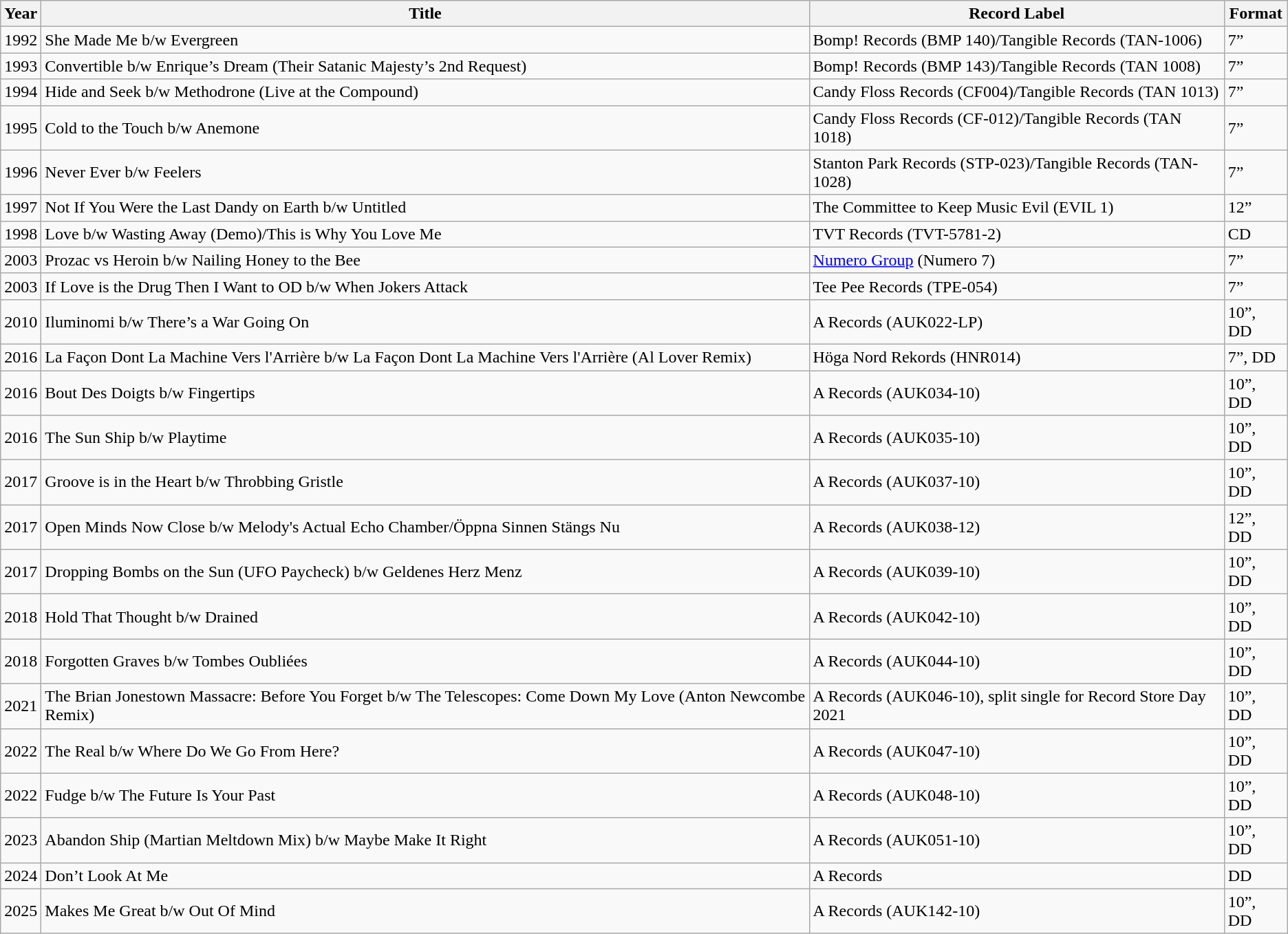<table class="wikitable">
<tr>
<th>Year</th>
<th>Title</th>
<th>Record Label</th>
<th>Format</th>
</tr>
<tr>
<td>1992</td>
<td style="text-align:left">She Made Me b/w Evergreen</td>
<td>Bomp! Records (BMP 140)/Tangible Records (TAN-1006)</td>
<td>7”</td>
</tr>
<tr>
<td>1993</td>
<td style="text-align:left">Convertible b/w Enrique’s Dream (Their Satanic Majesty’s 2nd Request)</td>
<td>Bomp! Records (BMP 143)/Tangible Records (TAN 1008)</td>
<td>7”</td>
</tr>
<tr>
<td>1994</td>
<td style="text-align:left">Hide and Seek b/w Methodrone (Live at the Compound)</td>
<td>Candy Floss Records (CF004)/Tangible Records (TAN 1013)</td>
<td>7”</td>
</tr>
<tr>
<td>1995</td>
<td style="text-align:left">Cold to the Touch b/w Anemone</td>
<td>Candy Floss Records (CF-012)/Tangible Records (TAN 1018)</td>
<td>7”</td>
</tr>
<tr>
<td>1996</td>
<td style="text-align:left">Never Ever b/w Feelers</td>
<td>Stanton Park Records (STP-023)/Tangible Records (TAN-1028)</td>
<td>7”</td>
</tr>
<tr>
<td>1997</td>
<td style="text-align:left">Not If You Were the Last Dandy on Earth b/w Untitled</td>
<td>The Committee to Keep Music Evil (EVIL 1)</td>
<td>12”</td>
</tr>
<tr>
<td>1998</td>
<td style="text-align:left">Love b/w Wasting Away (Demo)/This is Why You Love Me</td>
<td>TVT Records (TVT-5781-2)</td>
<td>CD</td>
</tr>
<tr>
<td>2003</td>
<td style="text-align:left">Prozac vs Heroin b/w Nailing Honey to the Bee</td>
<td><a href='#'>Numero Group</a> (Numero 7)</td>
<td>7”</td>
</tr>
<tr>
<td>2003</td>
<td style="text-align:left">If Love is the Drug Then I Want to OD b/w When Jokers Attack</td>
<td>Tee Pee Records (TPE-054)</td>
<td>7”</td>
</tr>
<tr>
<td>2010</td>
<td style="text-align:left">Iluminomi b/w There’s a War Going On</td>
<td>A Records (AUK022-LP)</td>
<td>10”, DD</td>
</tr>
<tr>
<td>2016</td>
<td style="text-align:left">La Façon Dont La Machine Vers l'Arrière b/w La Façon Dont La Machine Vers l'Arrière (Al Lover Remix)</td>
<td>Höga Nord Rekords (HNR014)</td>
<td>7”, DD</td>
</tr>
<tr>
<td>2016</td>
<td style="text-align:left">Bout Des Doigts b/w Fingertips</td>
<td>A Records (AUK034-10)</td>
<td>10”, DD</td>
</tr>
<tr>
<td>2016</td>
<td style="text-align:left">The Sun Ship b/w Playtime</td>
<td>A Records (AUK035-10)</td>
<td>10”, DD</td>
</tr>
<tr>
<td>2017</td>
<td style="text-align:left">Groove is in the Heart b/w Throbbing Gristle</td>
<td>A Records (AUK037-10)</td>
<td>10”, DD</td>
</tr>
<tr>
<td>2017</td>
<td style="text-align:left">Open Minds Now Close b/w Melody's Actual Echo Chamber/Öppna Sinnen Stängs Nu</td>
<td>A Records (AUK038-12)</td>
<td>12”, DD</td>
</tr>
<tr>
<td>2017</td>
<td style="text-align:left">Dropping Bombs on the Sun (UFO Paycheck) b/w Geldenes Herz Menz</td>
<td>A Records (AUK039-10)</td>
<td>10”, DD</td>
</tr>
<tr>
<td>2018</td>
<td style="text-align:left">Hold That Thought b/w Drained</td>
<td>A Records (AUK042-10)</td>
<td>10”, DD</td>
</tr>
<tr>
<td>2018</td>
<td style="text-align:left">Forgotten Graves b/w Tombes Oubliées</td>
<td>A Records (AUK044-10)</td>
<td>10”, DD</td>
</tr>
<tr>
<td>2021</td>
<td style="text-align:left">The Brian Jonestown Massacre: Before You Forget b/w The Telescopes: Come Down My Love (Anton Newcombe Remix)</td>
<td>A Records (AUK046-10), split single for Record Store Day 2021</td>
<td>10”, DD</td>
</tr>
<tr>
<td>2022</td>
<td>The Real b/w Where Do We Go From Here?</td>
<td>A Records (AUK047-10)</td>
<td>10”, DD</td>
</tr>
<tr>
<td>2022</td>
<td>Fudge b/w The Future Is Your Past</td>
<td>A Records (AUK048-10)</td>
<td>10”, DD</td>
</tr>
<tr>
<td>2023</td>
<td>Abandon Ship (Martian Meltdown Mix) b/w Maybe Make It Right</td>
<td>A Records (AUK051-10)</td>
<td>10”, DD</td>
</tr>
<tr>
<td>2024</td>
<td>Don’t Look At Me</td>
<td>A Records</td>
<td>DD</td>
</tr>
<tr>
<td>2025</td>
<td>Makes Me Great b/w Out Of Mind</td>
<td>A Records (AUK142-10)</td>
<td>10”, DD</td>
</tr>
</table>
